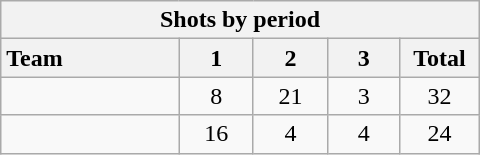<table class="wikitable" style="width:20em; text-align:right;">
<tr>
<th colspan="6">Shots by period</th>
</tr>
<tr>
<th style="width:8em; text-align:left;">Team</th>
<th style="width:3em;">1</th>
<th style="width:3em;">2</th>
<th style="width:3em;">3</th>
<th style="width:3em;">Total</th>
</tr>
<tr>
<td style="text-align:left;"></td>
<td style="text-align:center;">8</td>
<td style="text-align:center;">21</td>
<td style="text-align:center;">3</td>
<td style="text-align:center;">32</td>
</tr>
<tr>
<td style="text-align:left;"></td>
<td style="text-align:center;">16</td>
<td style="text-align:center;">4</td>
<td = style="text-align:center;">4</td>
<td style="text-align:center;">24</td>
</tr>
</table>
